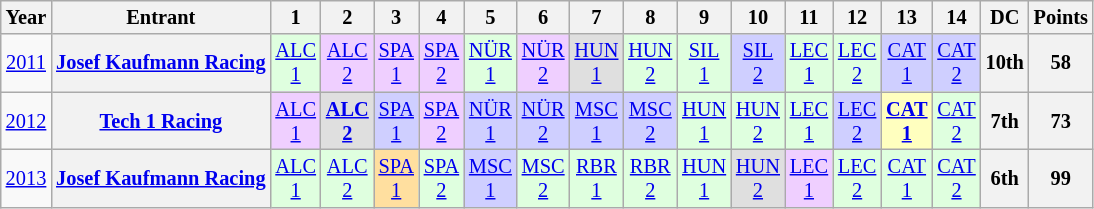<table class="wikitable" style="text-align:center; font-size:85%">
<tr>
<th>Year</th>
<th>Entrant</th>
<th>1</th>
<th>2</th>
<th>3</th>
<th>4</th>
<th>5</th>
<th>6</th>
<th>7</th>
<th>8</th>
<th>9</th>
<th>10</th>
<th>11</th>
<th>12</th>
<th>13</th>
<th>14</th>
<th>DC</th>
<th>Points</th>
</tr>
<tr>
<td><a href='#'>2011</a></td>
<th nowrap><a href='#'>Josef Kaufmann Racing</a></th>
<td style="background:#dfffdf;"><a href='#'>ALC<br>1</a><br></td>
<td style="background:#efcfff;"><a href='#'>ALC<br>2</a><br></td>
<td style="background:#efcfff;"><a href='#'>SPA<br>1</a><br></td>
<td style="background:#efcfff;"><a href='#'>SPA<br>2</a><br></td>
<td style="background:#dfffdf;"><a href='#'>NÜR<br>1</a><br></td>
<td style="background:#efcfff;"><a href='#'>NÜR<br>2</a><br></td>
<td style="background:#dfdfdf;"><a href='#'>HUN<br>1</a><br></td>
<td style="background:#dfffdf;"><a href='#'>HUN<br>2</a><br></td>
<td style="background:#dfffdf;"><a href='#'>SIL<br>1</a><br></td>
<td style="background:#cfcfff;"><a href='#'>SIL<br>2</a><br></td>
<td style="background:#dfffdf;"><a href='#'>LEC<br>1</a><br></td>
<td style="background:#dfffdf;"><a href='#'>LEC<br>2</a><br></td>
<td style="background:#cfcfff;"><a href='#'>CAT<br>1</a><br></td>
<td style="background:#cfcfff;"><a href='#'>CAT<br>2</a><br></td>
<th>10th</th>
<th>58</th>
</tr>
<tr>
<td><a href='#'>2012</a></td>
<th nowrap><a href='#'>Tech 1 Racing</a></th>
<td style="background:#efcfff;"><a href='#'>ALC<br>1</a><br></td>
<td style="background:#dfdfdf;"><strong><a href='#'>ALC<br>2</a></strong><br></td>
<td style="background:#cfcfff;"><a href='#'>SPA<br>1</a><br></td>
<td style="background:#efcfff;"><a href='#'>SPA<br>2</a><br></td>
<td style="background:#cfcfff;"><a href='#'>NÜR<br>1</a><br></td>
<td style="background:#cfcfff;"><a href='#'>NÜR<br>2</a><br></td>
<td style="background:#cfcfff;"><a href='#'>MSC<br>1</a><br></td>
<td style="background:#cfcfff;"><a href='#'>MSC<br>2</a><br></td>
<td style="background:#dfffdf;"><a href='#'>HUN<br>1</a><br></td>
<td style="background:#dfffdf;"><a href='#'>HUN<br>2</a><br></td>
<td style="background:#dfffdf;"><a href='#'>LEC<br>1</a><br></td>
<td style="background:#cfcfff;"><a href='#'>LEC<br>2</a><br></td>
<td style="background:#ffffbf;"><strong><a href='#'>CAT<br>1</a></strong><br></td>
<td style="background:#dfffdf;"><a href='#'>CAT<br>2</a><br></td>
<th>7th</th>
<th>73</th>
</tr>
<tr>
<td><a href='#'>2013</a></td>
<th nowrap><a href='#'>Josef Kaufmann Racing</a></th>
<td style="background:#dfffdf;"><a href='#'>ALC<br>1</a><br></td>
<td style="background:#dfffdf;"><a href='#'>ALC<br>2</a><br></td>
<td style="background:#ffdf9f;"><a href='#'>SPA<br>1</a><br></td>
<td style="background:#dfffdf;"><a href='#'>SPA<br>2</a><br></td>
<td style="background:#cfcfff;"><a href='#'>MSC<br>1</a><br></td>
<td style="background:#dfffdf;"><a href='#'>MSC<br>2</a><br></td>
<td style="background:#dfffdf;"><a href='#'>RBR<br>1</a><br></td>
<td style="background:#dfffdf;"><a href='#'>RBR<br>2</a><br></td>
<td style="background:#dfffdf;"><a href='#'>HUN<br>1</a><br></td>
<td style="background:#dfdfdf;"><a href='#'>HUN<br>2</a><br></td>
<td style="background:#efcfff;"><a href='#'>LEC<br>1</a><br></td>
<td style="background:#dfffdf;"><a href='#'>LEC<br>2</a><br></td>
<td style="background:#dfffdf;"><a href='#'>CAT<br>1</a><br></td>
<td style="background:#dfffdf;"><a href='#'>CAT<br>2</a><br></td>
<th>6th</th>
<th>99</th>
</tr>
</table>
